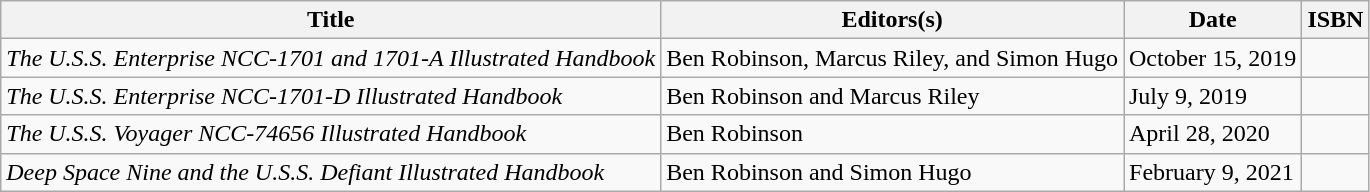<table class="wikitable">
<tr>
<th>Title</th>
<th>Editors(s)</th>
<th>Date</th>
<th>ISBN</th>
</tr>
<tr>
<td><em>The U.S.S. Enterprise NCC-1701 and 1701-A Illustrated Handbook</em></td>
<td>Ben Robinson, Marcus Riley, and Simon Hugo</td>
<td>October 15, 2019</td>
<td></td>
</tr>
<tr>
<td><em>The U.S.S. Enterprise NCC-1701-D Illustrated Handbook</em></td>
<td>Ben Robinson and Marcus Riley</td>
<td>July 9, 2019</td>
<td></td>
</tr>
<tr>
<td><em>The U.S.S. Voyager NCC-74656 Illustrated Handbook</em></td>
<td>Ben Robinson</td>
<td>April 28, 2020</td>
<td></td>
</tr>
<tr>
<td><em>Deep Space Nine and the U.S.S. Defiant Illustrated Handbook</em></td>
<td>Ben Robinson and Simon Hugo</td>
<td>February 9, 2021</td>
<td></td>
</tr>
</table>
